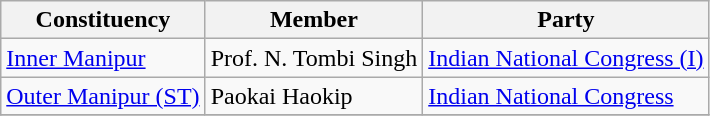<table class="wikitable sortable">
<tr>
<th>Constituency</th>
<th>Member</th>
<th>Party</th>
</tr>
<tr>
<td><a href='#'>Inner Manipur</a></td>
<td>Prof. N. Tombi Singh</td>
<td><a href='#'>Indian National Congress (I)</a></td>
</tr>
<tr>
<td><a href='#'>Outer Manipur (ST)</a></td>
<td>Paokai Haokip</td>
<td><a href='#'>Indian National Congress</a></td>
</tr>
<tr>
</tr>
</table>
